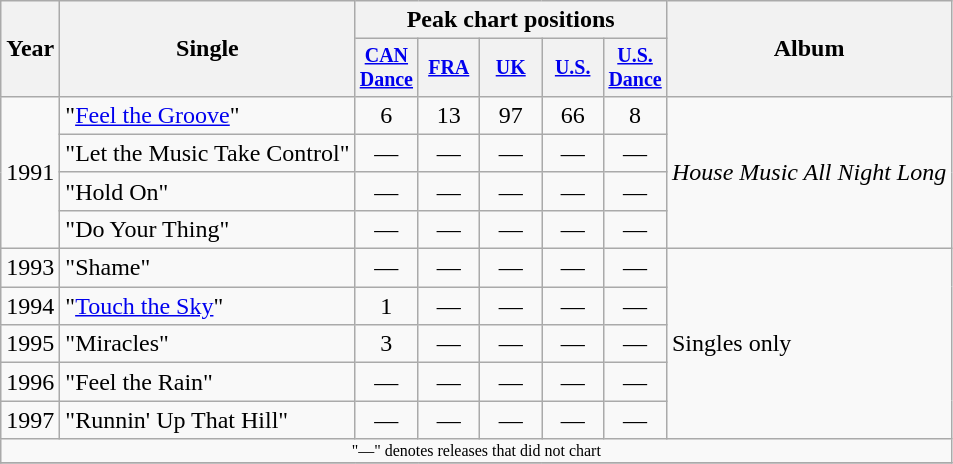<table class="wikitable" style="text-align:center;">
<tr>
<th rowspan="2">Year</th>
<th rowspan="2">Single</th>
<th colspan="5">Peak chart positions</th>
<th rowspan="2">Album</th>
</tr>
<tr style="font-size:smaller;">
<th width="35"><a href='#'>CAN<br>Dance</a><br></th>
<th width="35"><a href='#'>FRA</a><br></th>
<th width="35"><a href='#'>UK</a><br></th>
<th width="35"><a href='#'>U.S.</a><br></th>
<th width="35"><a href='#'>U.S.<br>Dance</a><br></th>
</tr>
<tr>
<td rowspan=4>1991</td>
<td align="left">"<a href='#'>Feel the Groove</a>"</td>
<td>6</td>
<td>13</td>
<td>97</td>
<td>66</td>
<td>8</td>
<td align="left" rowspan="4"><em>House Music All Night Long</em></td>
</tr>
<tr>
<td align="left">"Let the Music Take Control"</td>
<td>—</td>
<td>—</td>
<td>—</td>
<td>—</td>
<td>—</td>
</tr>
<tr>
<td align="left">"Hold On"</td>
<td>—</td>
<td>—</td>
<td>—</td>
<td>—</td>
<td>—</td>
</tr>
<tr>
<td align="left">"Do Your Thing"</td>
<td>—</td>
<td>—</td>
<td>—</td>
<td>—</td>
<td>—</td>
</tr>
<tr>
<td>1993</td>
<td align="left">"Shame"</td>
<td>—</td>
<td>—</td>
<td>—</td>
<td>—</td>
<td>—</td>
<td align="left" rowspan="5">Singles only</td>
</tr>
<tr>
<td>1994</td>
<td align="left">"<a href='#'>Touch the Sky</a>"</td>
<td>1</td>
<td>—</td>
<td>—</td>
<td>—</td>
<td>—</td>
</tr>
<tr>
<td>1995</td>
<td align="left">"Miracles"</td>
<td>3</td>
<td>—</td>
<td>—</td>
<td>—</td>
<td>—</td>
</tr>
<tr>
<td>1996</td>
<td align="left">"Feel the Rain"</td>
<td>—</td>
<td>—</td>
<td>—</td>
<td>—</td>
<td>—</td>
</tr>
<tr>
<td>1997</td>
<td align="left">"Runnin' Up That Hill"</td>
<td>—</td>
<td>—</td>
<td>—</td>
<td>—</td>
<td>—</td>
</tr>
<tr>
<td colspan="15" style="font-size:8pt">"—" denotes releases that did not chart</td>
</tr>
<tr>
</tr>
</table>
